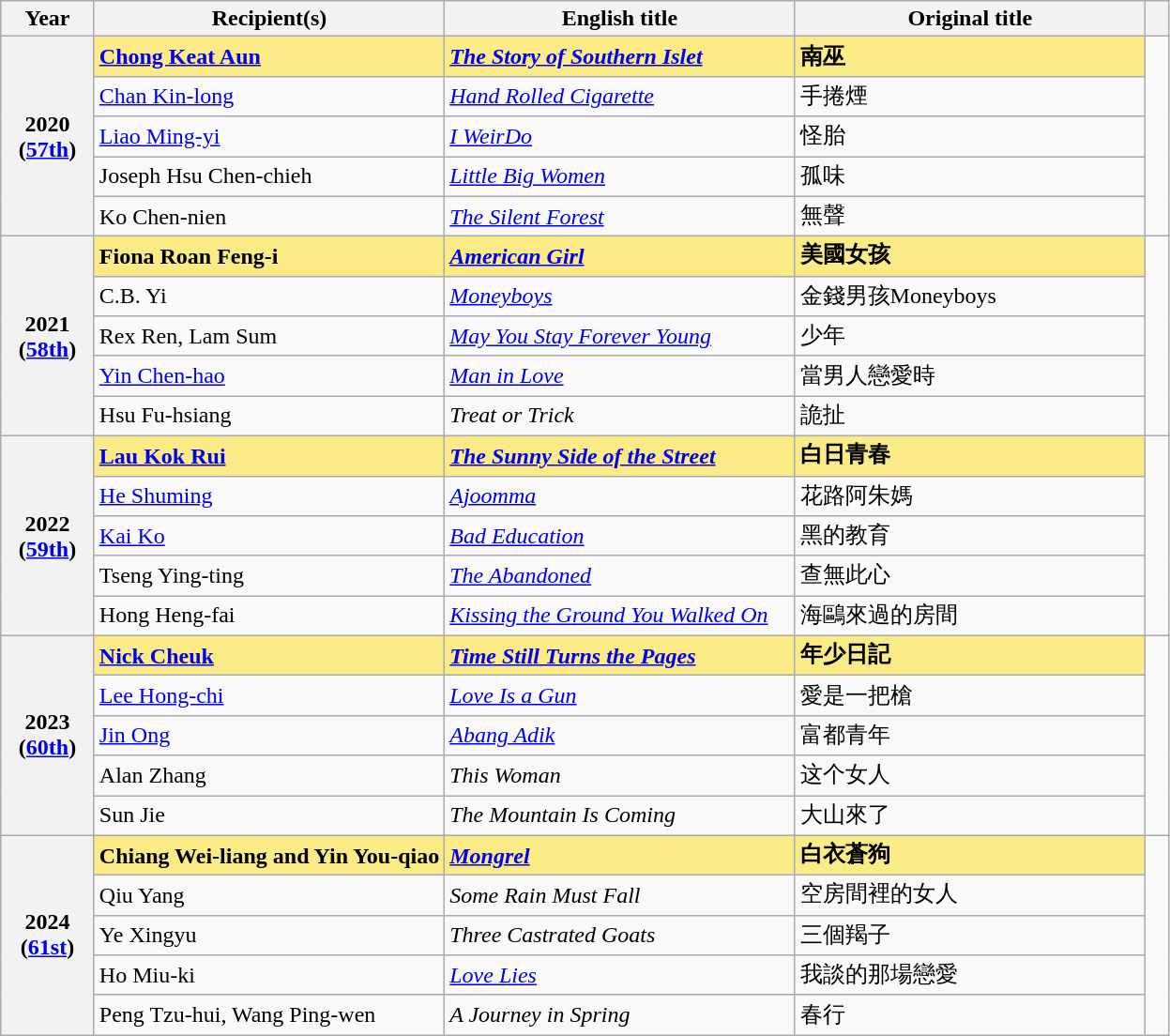<table class="wikitable sortable">
<tr>
<th style="width:8%;">Year</th>
<th style="width:30%;">Recipient(s)</th>
<th style="width:30%;">English title</th>
<th style="width:30%;">Original title</th>
<th style="width:2%;" class="unsortable"></th>
</tr>
<tr>
<th rowspan="5">2020<br>(<a href='#'>57th</a>)</th>
<td style="background:#FAEB86;"><strong><a href='#'>Chong Keat Aun</a></strong></td>
<td style="background:#FAEB86;"><strong><em><a href='#'>The Story of Southern Islet</a></em></strong></td>
<td style="background:#FAEB86;"><strong>南巫</strong></td>
<td rowspan="5"></td>
</tr>
<tr>
<td><a href='#'>Chan Kin-long</a></td>
<td><em><a href='#'>Hand Rolled Cigarette</a></em></td>
<td>手捲煙</td>
</tr>
<tr>
<td><a href='#'>Liao Ming-yi</a></td>
<td><em><a href='#'>I WeirDo</a></em></td>
<td>怪胎</td>
</tr>
<tr>
<td>Joseph Hsu Chen-chieh</td>
<td><em><a href='#'>Little Big Women</a></em></td>
<td>孤味</td>
</tr>
<tr>
<td>Ko Chen-nien</td>
<td><em><a href='#'>The Silent Forest</a></em></td>
<td>無聲</td>
</tr>
<tr>
<th rowspan="5">2021<br>(<a href='#'>58th</a>)</th>
<td style="background:#FAEB86;"><strong>Fiona Roan Feng-i</strong></td>
<td style="background:#FAEB86;"><strong><em><a href='#'>American Girl</a></em></strong></td>
<td style="background:#FAEB86;"><strong>美國女孩</strong></td>
<td rowspan="5"></td>
</tr>
<tr>
<td>C.B. Yi</td>
<td><em><a href='#'>Moneyboys</a></em></td>
<td>金錢男孩Moneyboys</td>
</tr>
<tr>
<td>Rex Ren, Lam Sum</td>
<td><em><a href='#'>May You Stay Forever Young</a></em></td>
<td>少年</td>
</tr>
<tr>
<td><a href='#'>Yin Chen-hao</a></td>
<td><a href='#'><em>Man in Love</em></a></td>
<td>當男人戀愛時</td>
</tr>
<tr>
<td>Hsu Fu-hsiang</td>
<td><em>Treat or Trick</em></td>
<td>詭扯</td>
</tr>
<tr>
<th rowspan="5">2022<br>(<a href='#'>59th</a>)</th>
<td style="background:#FAEB86;"><strong><a href='#'>Lau Kok Rui</a></strong></td>
<td style="background:#FAEB86;"><strong><em><a href='#'>The Sunny Side of the Street</a></em></strong></td>
<td style="background:#FAEB86;"><strong>白日青春</strong></td>
<td rowspan="5"></td>
</tr>
<tr>
<td><a href='#'>He Shuming</a></td>
<td><em><a href='#'>Ajoomma</a></em></td>
<td>花路阿朱媽</td>
</tr>
<tr>
<td><a href='#'>Kai Ko</a></td>
<td><a href='#'><em>Bad Education</em></a></td>
<td>黑的教育</td>
</tr>
<tr>
<td>Tseng Ying-ting</td>
<td><a href='#'><em>The Abandoned</em></a></td>
<td>查無此心</td>
</tr>
<tr>
<td>Hong Heng-fai</td>
<td><em><a href='#'>Kissing the Ground You Walked On</a></em></td>
<td>海鷗來過的房間</td>
</tr>
<tr>
<th rowspan="5">2023<br>(<a href='#'>60th</a>)</th>
<td style="background:#FAEB86;"><strong><a href='#'>Nick Cheuk</a></strong></td>
<td style="background:#FAEB86;"><strong><em><a href='#'>Time Still Turns the Pages</a></em></strong></td>
<td style="background:#FAEB86;"><strong>年少日記</strong></td>
<td rowspan="5"><br></td>
</tr>
<tr>
<td><a href='#'>Lee Hong-chi</a></td>
<td><em><a href='#'>Love Is a Gun</a></em></td>
<td>愛是一把槍</td>
</tr>
<tr>
<td><a href='#'>Jin Ong</a></td>
<td><em><a href='#'>Abang Adik</a></em></td>
<td>富都青年</td>
</tr>
<tr>
<td>Alan Zhang</td>
<td><em>This Woman</em></td>
<td>这个女人</td>
</tr>
<tr>
<td>Sun Jie</td>
<td><em>The Mountain Is Coming</em></td>
<td>大山來了</td>
</tr>
<tr>
<th rowspan="5">2024<br>(<a href='#'>61st</a>)</th>
<td style="background:#FAEB86;"><strong>Chiang Wei-liang and Yin You-qiao</strong></td>
<td style="background:#FAEB86;"><strong><em><a href='#'>Mongrel</a></em></strong></td>
<td style="background:#FAEB86;"><strong>白衣蒼狗</strong></td>
<td rowspan="5"><br></td>
</tr>
<tr>
<td>Qiu Yang</td>
<td><em>Some Rain Must Fall</em></td>
<td>空房間裡的女人</td>
</tr>
<tr>
<td>Ye Xingyu</td>
<td><em>Three Castrated Goats</em></td>
<td>三個羯子</td>
</tr>
<tr>
<td>Ho Miu-ki</td>
<td><em><a href='#'>Love Lies</a></em></td>
<td>我談的那場戀愛</td>
</tr>
<tr>
<td>Peng Tzu-hui, Wang Ping-wen</td>
<td><em>A Journey in Spring</em></td>
<td>春行</td>
</tr>
</table>
